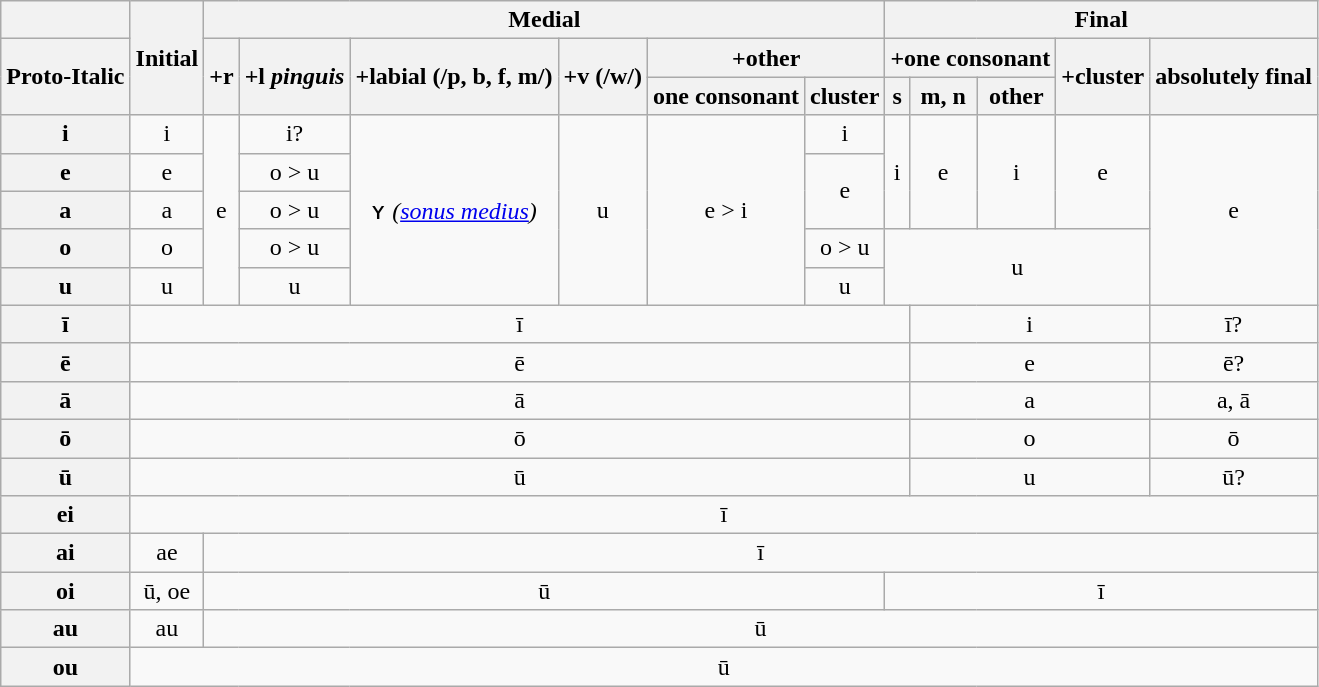<table class="wikitable" style="text-align: center;">
<tr>
<th></th>
<th rowspan="3">Initial</th>
<th colspan="6">Medial</th>
<th colspan="5">Final</th>
</tr>
<tr>
<th rowspan="2">Proto-Italic</th>
<th rowspan="2">+r</th>
<th rowspan="2">+l <em>pinguis</em></th>
<th rowspan="2">+labial (/p, b, f, m/)</th>
<th rowspan="2">+v (/w/)</th>
<th colspan="2">+other</th>
<th colspan="3">+one consonant</th>
<th rowspan="2">+cluster</th>
<th rowspan="2">absolutely final</th>
</tr>
<tr>
<th>one consonant</th>
<th>cluster</th>
<th>s</th>
<th>m, n</th>
<th>other</th>
</tr>
<tr>
<th>i</th>
<td>i</td>
<td rowspan="5">e</td>
<td>i?</td>
<td rowspan="5">ʏ <em>(<a href='#'>sonus medius</a>)</em></td>
<td rowspan="5">u</td>
<td rowspan="5">e > i</td>
<td>i</td>
<td rowspan="3">i</td>
<td rowspan="3">e</td>
<td rowspan="3">i</td>
<td rowspan="3">e</td>
<td rowspan="5">e</td>
</tr>
<tr>
<th>e</th>
<td>e</td>
<td>o > u</td>
<td rowspan="2">e</td>
</tr>
<tr>
<th>a</th>
<td>a</td>
<td>o > u</td>
</tr>
<tr>
<th>o</th>
<td>o</td>
<td>o > u</td>
<td>o > u</td>
<td rowspan="2" colspan="4">u</td>
</tr>
<tr>
<th>u</th>
<td>u</td>
<td>u</td>
<td>u</td>
</tr>
<tr>
<th>ī</th>
<td colspan="8">ī</td>
<td colspan="3">i</td>
<td>ī?</td>
</tr>
<tr>
<th>ē</th>
<td colspan="8">ē</td>
<td colspan="3">e</td>
<td>ē?</td>
</tr>
<tr>
<th>ā</th>
<td colspan="8">ā</td>
<td colspan="3">a</td>
<td>a, ā</td>
</tr>
<tr>
<th>ō</th>
<td colspan="8">ō</td>
<td colspan="3">o</td>
<td>ō</td>
</tr>
<tr>
<th>ū</th>
<td colspan="8">ū</td>
<td colspan="3">u</td>
<td>ū?</td>
</tr>
<tr>
<th>ei</th>
<td colspan="12">ī</td>
</tr>
<tr>
<th>ai</th>
<td>ae</td>
<td colspan="11">ī</td>
</tr>
<tr>
<th>oi</th>
<td>ū, oe</td>
<td colspan="6">ū</td>
<td colspan="5">ī</td>
</tr>
<tr>
<th>au</th>
<td>au</td>
<td colspan="11">ū</td>
</tr>
<tr>
<th>ou</th>
<td colspan="12">ū</td>
</tr>
</table>
